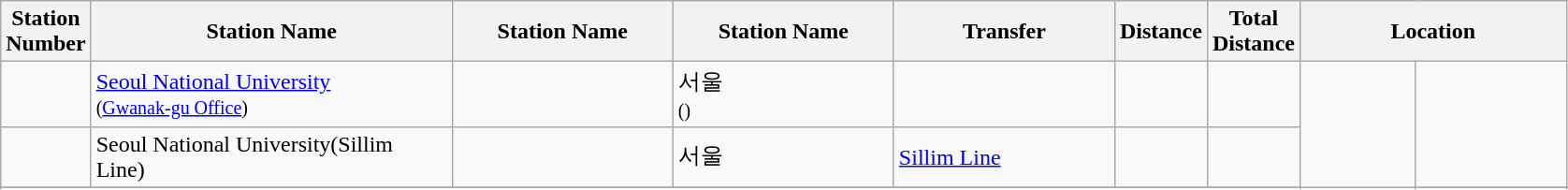<table class="wikitable">
<tr>
<th>Station<br>Number</th>
<th width = "250pt">Station Name<br></th>
<th width = "150pt">Station Name<br></th>
<th width = "150pt">Station Name<br></th>
<th width = "150pt">Transfer</th>
<th>Distance<br></th>
<th>Total<br>Distance</th>
<th colspan = "3">Location</th>
</tr>
<tr>
<td></td>
<td><a href='#'>Seoul National University</a> <br><small>(<a href='#'>Gwanak-gu Office</a>)</small></td>
<td></td>
<td>서울 <br><small>()</small></td>
<td></td>
<td></td>
<td></td>
<td rowspan = "16" width = "75pt"></td>
<td rowspan = "2" width = "100pt"></td>
</tr>
<tr>
<td></td>
<td>Seoul National University(Sillim Line)</td>
<td></td>
<td>서울</td>
<td><a href='#'>Sillim Line</a></td>
<td></td>
<td></td>
</tr>
<tr>
</tr>
<tr>
</tr>
</table>
